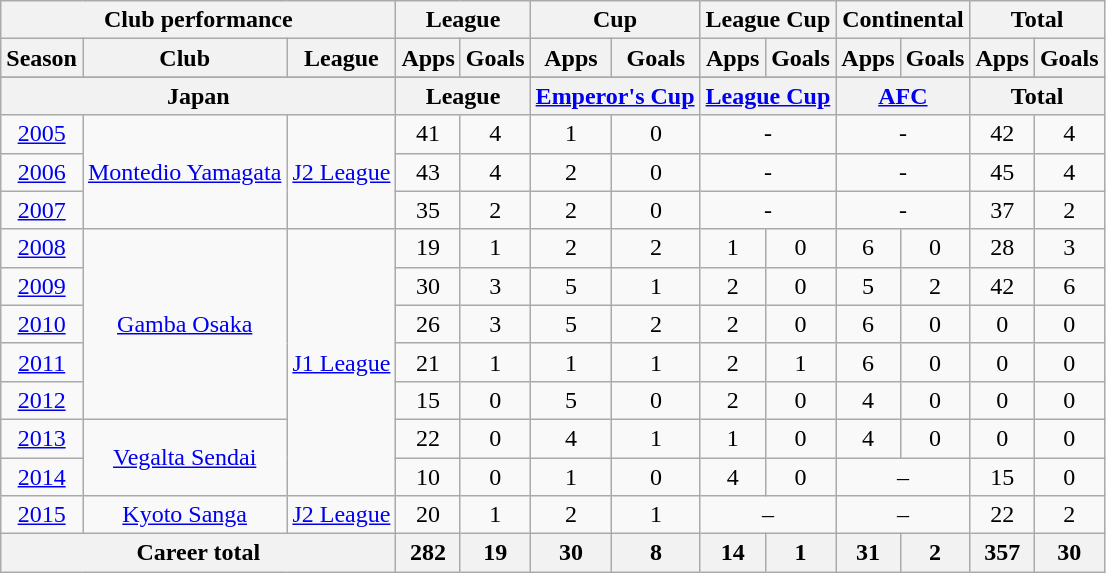<table class="wikitable" style="text-align:center">
<tr>
<th colspan=3>Club performance</th>
<th colspan=2>League</th>
<th colspan=2>Cup</th>
<th colspan=2>League Cup</th>
<th colspan=2>Continental</th>
<th colspan=2>Total</th>
</tr>
<tr>
<th>Season</th>
<th>Club</th>
<th>League</th>
<th>Apps</th>
<th>Goals</th>
<th>Apps</th>
<th>Goals</th>
<th>Apps</th>
<th>Goals</th>
<th>Apps</th>
<th>Goals</th>
<th>Apps</th>
<th>Goals</th>
</tr>
<tr>
</tr>
<tr>
<th colspan=3>Japan</th>
<th colspan=2>League</th>
<th colspan=2><a href='#'>Emperor's Cup</a></th>
<th colspan=2><a href='#'>League Cup</a></th>
<th colspan=2><a href='#'>AFC</a></th>
<th colspan=2>Total</th>
</tr>
<tr>
<td><a href='#'>2005</a></td>
<td rowspan="3"><a href='#'>Montedio Yamagata</a></td>
<td rowspan="3"><a href='#'>J2 League</a></td>
<td>41</td>
<td>4</td>
<td>1</td>
<td>0</td>
<td colspan="2">-</td>
<td colspan="2">-</td>
<td>42</td>
<td>4</td>
</tr>
<tr>
<td><a href='#'>2006</a></td>
<td>43</td>
<td>4</td>
<td>2</td>
<td>0</td>
<td colspan="2">-</td>
<td colspan="2">-</td>
<td>45</td>
<td>4</td>
</tr>
<tr>
<td><a href='#'>2007</a></td>
<td>35</td>
<td>2</td>
<td>2</td>
<td>0</td>
<td colspan="2">-</td>
<td colspan="2">-</td>
<td>37</td>
<td>2</td>
</tr>
<tr>
<td><a href='#'>2008</a></td>
<td rowspan="5"><a href='#'>Gamba Osaka</a></td>
<td rowspan="7"><a href='#'>J1 League</a></td>
<td>19</td>
<td>1</td>
<td>2</td>
<td>2</td>
<td>1</td>
<td>0</td>
<td>6</td>
<td>0</td>
<td>28</td>
<td>3</td>
</tr>
<tr>
<td><a href='#'>2009</a></td>
<td>30</td>
<td>3</td>
<td>5</td>
<td>1</td>
<td>2</td>
<td>0</td>
<td>5</td>
<td>2</td>
<td>42</td>
<td>6</td>
</tr>
<tr>
<td><a href='#'>2010</a></td>
<td>26</td>
<td>3</td>
<td>5</td>
<td>2</td>
<td>2</td>
<td>0</td>
<td>6</td>
<td>0</td>
<td>0</td>
<td>0</td>
</tr>
<tr>
<td><a href='#'>2011</a></td>
<td>21</td>
<td>1</td>
<td>1</td>
<td>1</td>
<td>2</td>
<td>1</td>
<td>6</td>
<td>0</td>
<td>0</td>
<td>0</td>
</tr>
<tr>
<td><a href='#'>2012</a></td>
<td>15</td>
<td>0</td>
<td>5</td>
<td>0</td>
<td>2</td>
<td>0</td>
<td>4</td>
<td>0</td>
<td>0</td>
<td>0</td>
</tr>
<tr>
<td><a href='#'>2013</a></td>
<td rowspan="2"><a href='#'>Vegalta Sendai</a></td>
<td>22</td>
<td>0</td>
<td>4</td>
<td>1</td>
<td>1</td>
<td>0</td>
<td>4</td>
<td>0</td>
<td>0</td>
<td>0</td>
</tr>
<tr>
<td><a href='#'>2014</a></td>
<td>10</td>
<td>0</td>
<td>1</td>
<td>0</td>
<td>4</td>
<td>0</td>
<td colspan="2">–</td>
<td>15</td>
<td>0</td>
</tr>
<tr>
<td><a href='#'>2015</a></td>
<td><a href='#'>Kyoto Sanga</a></td>
<td><a href='#'>J2 League</a></td>
<td>20</td>
<td>1</td>
<td>2</td>
<td>1</td>
<td colspan="2">–</td>
<td colspan="2">–</td>
<td>22</td>
<td>2</td>
</tr>
<tr>
<th colspan=3>Career total</th>
<th>282</th>
<th>19</th>
<th>30</th>
<th>8</th>
<th>14</th>
<th>1</th>
<th>31</th>
<th>2</th>
<th>357</th>
<th>30</th>
</tr>
</table>
